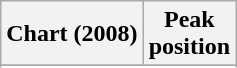<table class="wikitable sortable plainrowheaders" style="text-align:center">
<tr>
<th scope="col">Chart (2008)</th>
<th scope="col">Peak<br>position</th>
</tr>
<tr>
</tr>
<tr>
</tr>
</table>
